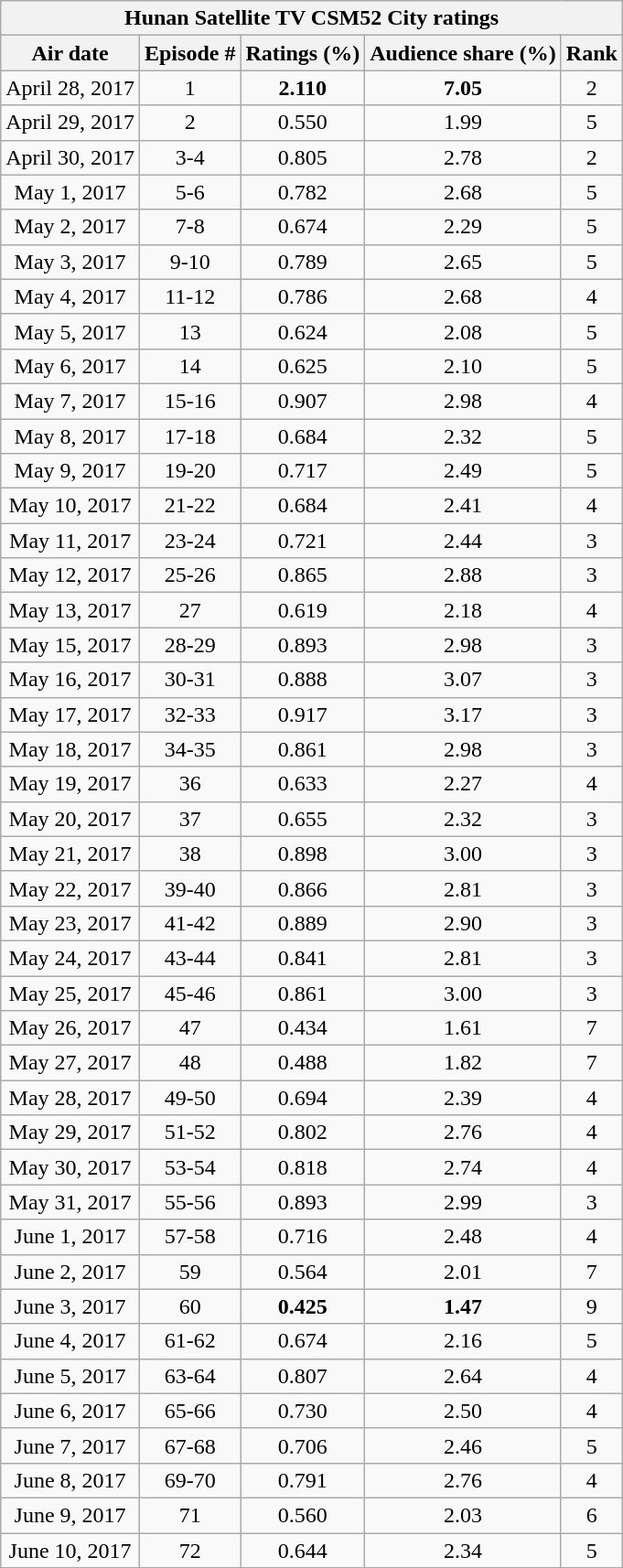<table class="wikitable sortable mw-collapsible" style="text-align:center" "wikitable sortable mw-collapsible jquery-tablesorter">
<tr>
<th colspan="5">Hunan Satellite TV CSM52 City ratings</th>
</tr>
<tr>
<th>Air date</th>
<th>Episode #</th>
<th>Ratings (%)</th>
<th>Audience share (%)</th>
<th>Rank</th>
</tr>
<tr>
<td>April 28, 2017</td>
<td>1</td>
<td><strong><span>2.110</span></strong></td>
<td><strong><span>7.05</span></strong></td>
<td>2</td>
</tr>
<tr>
<td>April 29, 2017</td>
<td>2</td>
<td>0.550</td>
<td>1.99</td>
<td>5</td>
</tr>
<tr>
<td>April 30, 2017</td>
<td>3-4</td>
<td>0.805</td>
<td>2.78</td>
<td>2</td>
</tr>
<tr>
<td>May 1, 2017</td>
<td>5-6</td>
<td>0.782</td>
<td>2.68</td>
<td>5</td>
</tr>
<tr>
<td>May 2, 2017</td>
<td>7-8</td>
<td>0.674</td>
<td>2.29</td>
<td>5</td>
</tr>
<tr>
<td>May 3, 2017</td>
<td>9-10</td>
<td>0.789</td>
<td>2.65</td>
<td>5</td>
</tr>
<tr>
<td>May 4, 2017</td>
<td>11-12</td>
<td>0.786</td>
<td>2.68</td>
<td>4</td>
</tr>
<tr>
<td>May 5, 2017</td>
<td>13</td>
<td>0.624</td>
<td>2.08</td>
<td>5</td>
</tr>
<tr>
<td>May 6, 2017</td>
<td>14</td>
<td>0.625</td>
<td>2.10</td>
<td>5</td>
</tr>
<tr>
<td>May 7, 2017</td>
<td>15-16</td>
<td>0.907</td>
<td>2.98</td>
<td>4</td>
</tr>
<tr>
<td>May 8, 2017</td>
<td>17-18</td>
<td>0.684</td>
<td>2.32</td>
<td>5</td>
</tr>
<tr>
<td>May 9, 2017</td>
<td>19-20</td>
<td>0.717</td>
<td>2.49</td>
<td>5</td>
</tr>
<tr>
<td>May 10, 2017</td>
<td>21-22</td>
<td>0.684</td>
<td>2.41</td>
<td>4</td>
</tr>
<tr>
<td>May 11, 2017</td>
<td>23-24</td>
<td>0.721</td>
<td>2.44</td>
<td>3</td>
</tr>
<tr>
<td>May 12, 2017</td>
<td>25-26</td>
<td>0.865</td>
<td>2.88</td>
<td>3</td>
</tr>
<tr>
<td>May 13, 2017</td>
<td>27</td>
<td>0.619</td>
<td>2.18</td>
<td>4</td>
</tr>
<tr>
<td>May 15, 2017</td>
<td>28-29</td>
<td>0.893</td>
<td>2.98</td>
<td>3</td>
</tr>
<tr>
<td>May 16, 2017</td>
<td>30-31</td>
<td>0.888</td>
<td>3.07</td>
<td>3</td>
</tr>
<tr>
<td>May 17, 2017</td>
<td>32-33</td>
<td>0.917</td>
<td>3.17</td>
<td>3</td>
</tr>
<tr>
<td>May 18, 2017</td>
<td>34-35</td>
<td>0.861</td>
<td>2.98</td>
<td>3</td>
</tr>
<tr>
<td>May 19, 2017</td>
<td>36</td>
<td>0.633</td>
<td>2.27</td>
<td>4</td>
</tr>
<tr>
<td>May 20, 2017</td>
<td>37</td>
<td>0.655</td>
<td>2.32</td>
<td>3</td>
</tr>
<tr>
<td>May 21, 2017</td>
<td>38</td>
<td>0.898</td>
<td>3.00</td>
<td>3</td>
</tr>
<tr>
<td>May 22, 2017</td>
<td>39-40</td>
<td>0.866</td>
<td>2.81</td>
<td>3</td>
</tr>
<tr>
<td>May 23, 2017</td>
<td>41-42</td>
<td>0.889</td>
<td>2.90</td>
<td>3</td>
</tr>
<tr>
<td>May 24, 2017</td>
<td>43-44</td>
<td>0.841</td>
<td>2.81</td>
<td>3</td>
</tr>
<tr>
<td>May 25, 2017</td>
<td>45-46</td>
<td>0.861</td>
<td>3.00</td>
<td>3</td>
</tr>
<tr>
<td>May 26, 2017</td>
<td>47</td>
<td>0.434</td>
<td>1.61</td>
<td>7</td>
</tr>
<tr>
<td>May 27, 2017</td>
<td>48</td>
<td>0.488</td>
<td>1.82</td>
<td>7</td>
</tr>
<tr>
<td>May 28, 2017</td>
<td>49-50</td>
<td>0.694</td>
<td>2.39</td>
<td>4</td>
</tr>
<tr>
<td>May 29, 2017</td>
<td>51-52</td>
<td>0.802</td>
<td>2.76</td>
<td>4</td>
</tr>
<tr>
<td>May 30, 2017</td>
<td>53-54</td>
<td>0.818</td>
<td>2.74</td>
<td>4</td>
</tr>
<tr>
<td>May 31, 2017</td>
<td>55-56</td>
<td>0.893</td>
<td>2.99</td>
<td>3</td>
</tr>
<tr>
<td>June 1, 2017</td>
<td>57-58</td>
<td>0.716</td>
<td>2.48</td>
<td>4</td>
</tr>
<tr>
<td>June 2, 2017</td>
<td>59</td>
<td>0.564</td>
<td>2.01</td>
<td>7</td>
</tr>
<tr>
<td>June 3, 2017</td>
<td>60</td>
<td><strong><span>0.425</span></strong></td>
<td><strong><span>1.47</span></strong></td>
<td>9</td>
</tr>
<tr>
<td>June 4, 2017</td>
<td>61-62</td>
<td>0.674</td>
<td>2.16</td>
<td>5</td>
</tr>
<tr>
<td>June 5, 2017</td>
<td>63-64</td>
<td>0.807</td>
<td>2.64</td>
<td>4</td>
</tr>
<tr>
<td>June 6, 2017</td>
<td>65-66</td>
<td>0.730</td>
<td>2.50</td>
<td>4</td>
</tr>
<tr>
<td>June 7, 2017</td>
<td>67-68</td>
<td>0.706</td>
<td>2.46</td>
<td>5</td>
</tr>
<tr>
<td>June 8, 2017</td>
<td>69-70</td>
<td>0.791</td>
<td>2.76</td>
<td>4</td>
</tr>
<tr>
<td>June 9, 2017</td>
<td>71</td>
<td>0.560</td>
<td>2.03</td>
<td>6</td>
</tr>
<tr>
<td>June 10, 2017</td>
<td>72</td>
<td>0.644</td>
<td>2.34</td>
<td>5</td>
</tr>
</table>
